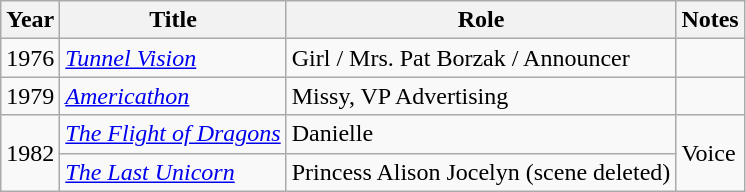<table class="wikitable sortable">
<tr>
<th>Year</th>
<th>Title</th>
<th>Role</th>
<th>Notes</th>
</tr>
<tr>
<td>1976</td>
<td><a href='#'><em>Tunnel Vision</em></a></td>
<td>Girl / Mrs. Pat Borzak / Announcer</td>
<td></td>
</tr>
<tr>
<td>1979</td>
<td><em><a href='#'>Americathon</a></em></td>
<td>Missy, VP Advertising</td>
<td></td>
</tr>
<tr>
<td rowspan="2">1982</td>
<td><em><a href='#'>The Flight of Dragons</a></em></td>
<td>Danielle</td>
<td rowspan="2">Voice</td>
</tr>
<tr>
<td><a href='#'><em>The Last Unicorn</em></a></td>
<td>Princess Alison Jocelyn (scene deleted)</td>
</tr>
</table>
